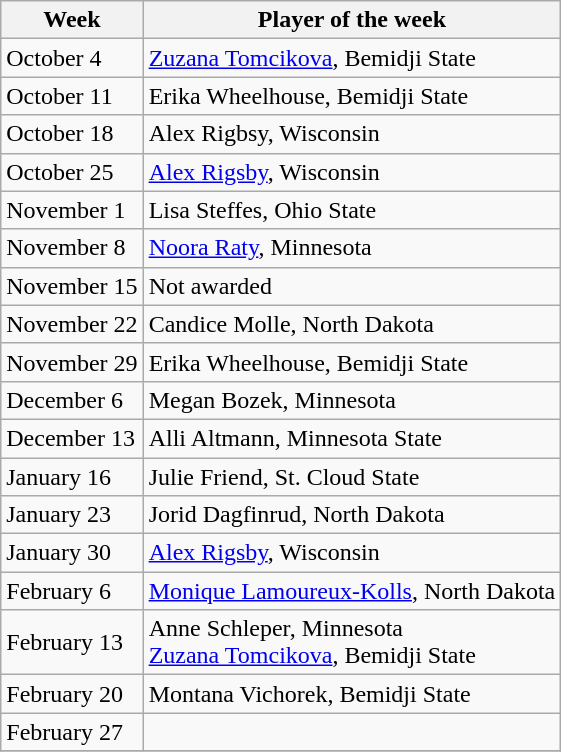<table class="wikitable">
<tr>
<th>Week</th>
<th>Player of the week</th>
</tr>
<tr>
<td>October 4</td>
<td><a href='#'>Zuzana Tomcikova</a>, Bemidji State</td>
</tr>
<tr>
<td>October 11</td>
<td>Erika Wheelhouse, Bemidji State</td>
</tr>
<tr>
<td>October 18</td>
<td>Alex Rigbsy, Wisconsin</td>
</tr>
<tr>
<td>October 25</td>
<td><a href='#'>Alex Rigsby</a>, Wisconsin</td>
</tr>
<tr>
<td>November 1</td>
<td>Lisa Steffes, Ohio State</td>
</tr>
<tr>
<td>November 8</td>
<td><a href='#'>Noora Raty</a>, Minnesota</td>
</tr>
<tr>
<td>November 15</td>
<td>Not awarded</td>
</tr>
<tr>
<td>November 22</td>
<td>Candice Molle, North Dakota</td>
</tr>
<tr>
<td>November 29</td>
<td>Erika Wheelhouse, Bemidji State</td>
</tr>
<tr>
<td>December 6</td>
<td>Megan Bozek, Minnesota</td>
</tr>
<tr>
<td>December 13</td>
<td>Alli Altmann, Minnesota State</td>
</tr>
<tr>
<td>January 16</td>
<td>Julie Friend, St. Cloud State</td>
</tr>
<tr>
<td>January 23</td>
<td>Jorid Dagfinrud, North Dakota</td>
</tr>
<tr>
<td>January 30</td>
<td><a href='#'>Alex Rigsby</a>, Wisconsin</td>
</tr>
<tr>
<td>February 6</td>
<td><a href='#'>Monique Lamoureux-Kolls</a>, North Dakota</td>
</tr>
<tr>
<td>February 13</td>
<td>Anne Schleper, Minnesota<br><a href='#'>Zuzana Tomcikova</a>, Bemidji State</td>
</tr>
<tr>
<td>February 20</td>
<td>Montana Vichorek, Bemidji State</td>
</tr>
<tr>
<td>February 27</td>
<td></td>
</tr>
<tr>
</tr>
</table>
